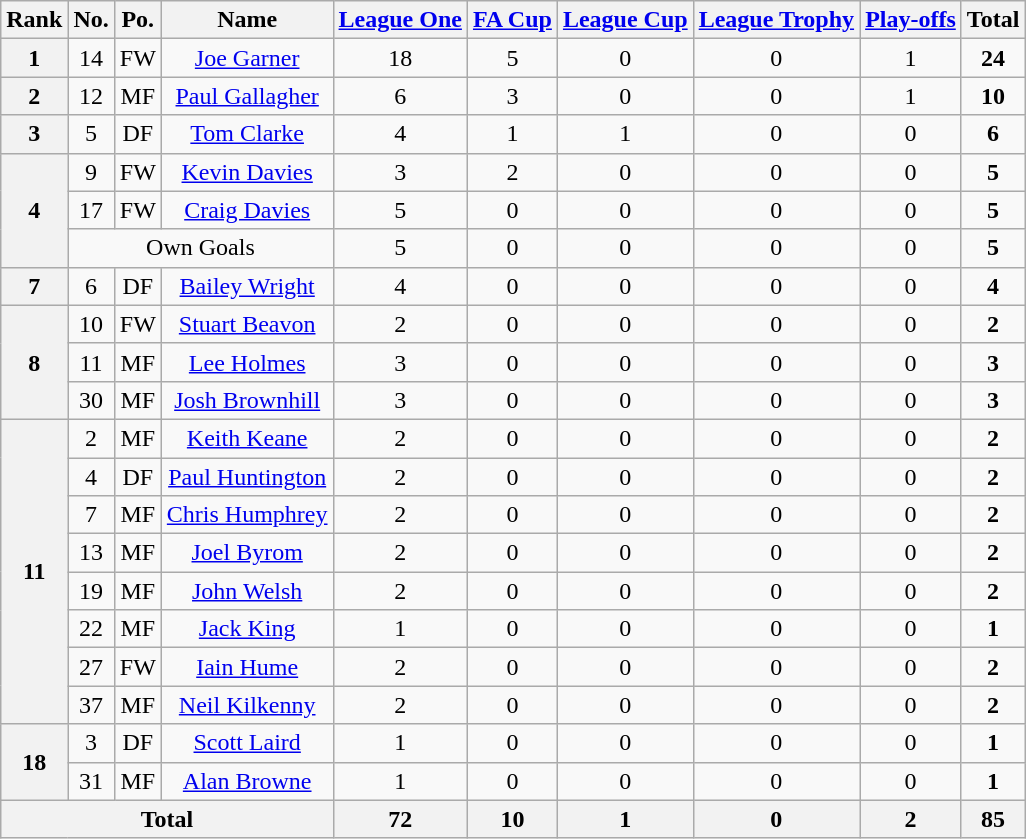<table class="wikitable" style="text-align: center">
<tr>
<th>Rank</th>
<th>No.</th>
<th>Po.</th>
<th>Name</th>
<th><a href='#'>League One</a></th>
<th><a href='#'>FA Cup</a></th>
<th><a href='#'>League Cup</a></th>
<th><a href='#'>League Trophy</a></th>
<th><a href='#'>Play-offs</a></th>
<th>Total</th>
</tr>
<tr>
<th>1</th>
<td>14</td>
<td>FW</td>
<td><a href='#'>Joe Garner</a></td>
<td>18</td>
<td>5</td>
<td>0</td>
<td>0</td>
<td>1</td>
<td><strong>24</strong></td>
</tr>
<tr>
<th>2</th>
<td>12</td>
<td>MF</td>
<td><a href='#'>Paul Gallagher</a></td>
<td>6</td>
<td>3</td>
<td>0</td>
<td>0</td>
<td>1</td>
<td><strong>10</strong></td>
</tr>
<tr>
<th>3</th>
<td>5</td>
<td>DF</td>
<td><a href='#'>Tom Clarke</a></td>
<td>4</td>
<td>1</td>
<td>1</td>
<td>0</td>
<td>0</td>
<td><strong>6</strong></td>
</tr>
<tr>
<th rowspan=3>4</th>
<td>9</td>
<td>FW</td>
<td><a href='#'>Kevin Davies</a></td>
<td>3</td>
<td>2</td>
<td>0</td>
<td>0</td>
<td>0</td>
<td><strong>5</strong></td>
</tr>
<tr>
<td>17</td>
<td>FW</td>
<td><a href='#'>Craig Davies</a></td>
<td>5</td>
<td>0</td>
<td>0</td>
<td>0</td>
<td>0</td>
<td><strong>5</strong></td>
</tr>
<tr>
<td colspan=3>Own Goals</td>
<td>5</td>
<td>0</td>
<td>0</td>
<td>0</td>
<td>0</td>
<td><strong>5</strong></td>
</tr>
<tr>
<th>7</th>
<td>6</td>
<td>DF</td>
<td><a href='#'>Bailey Wright</a></td>
<td>4</td>
<td>0</td>
<td>0</td>
<td>0</td>
<td>0</td>
<td><strong>4</strong></td>
</tr>
<tr>
<th rowspan=3>8</th>
<td>10</td>
<td>FW</td>
<td><a href='#'>Stuart Beavon</a></td>
<td>2</td>
<td>0</td>
<td>0</td>
<td>0</td>
<td>0</td>
<td><strong>2</strong></td>
</tr>
<tr>
<td>11</td>
<td>MF</td>
<td><a href='#'>Lee Holmes</a></td>
<td>3</td>
<td>0</td>
<td>0</td>
<td>0</td>
<td>0</td>
<td><strong>3</strong></td>
</tr>
<tr>
<td>30</td>
<td>MF</td>
<td><a href='#'>Josh Brownhill</a></td>
<td>3</td>
<td>0</td>
<td>0</td>
<td>0</td>
<td>0</td>
<td><strong>3</strong></td>
</tr>
<tr>
<th rowspan=8>11</th>
<td>2</td>
<td>MF</td>
<td><a href='#'>Keith Keane</a></td>
<td>2</td>
<td>0</td>
<td>0</td>
<td>0</td>
<td>0</td>
<td><strong>2</strong></td>
</tr>
<tr>
<td>4</td>
<td>DF</td>
<td><a href='#'>Paul Huntington</a></td>
<td>2</td>
<td>0</td>
<td>0</td>
<td>0</td>
<td>0</td>
<td><strong>2</strong></td>
</tr>
<tr>
<td>7</td>
<td>MF</td>
<td><a href='#'>Chris Humphrey</a></td>
<td>2</td>
<td>0</td>
<td>0</td>
<td>0</td>
<td>0</td>
<td><strong>2</strong></td>
</tr>
<tr>
<td>13</td>
<td>MF</td>
<td><a href='#'>Joel Byrom</a></td>
<td>2</td>
<td>0</td>
<td>0</td>
<td>0</td>
<td>0</td>
<td><strong>2</strong></td>
</tr>
<tr>
<td>19</td>
<td>MF</td>
<td><a href='#'>John Welsh</a></td>
<td>2</td>
<td>0</td>
<td>0</td>
<td>0</td>
<td>0</td>
<td><strong>2</strong></td>
</tr>
<tr>
<td>22</td>
<td>MF</td>
<td><a href='#'>Jack King</a></td>
<td>1</td>
<td>0</td>
<td>0</td>
<td>0</td>
<td>0</td>
<td><strong>1</strong></td>
</tr>
<tr>
<td>27</td>
<td>FW</td>
<td><a href='#'>Iain Hume</a></td>
<td>2</td>
<td>0</td>
<td>0</td>
<td>0</td>
<td>0</td>
<td><strong>2</strong></td>
</tr>
<tr>
<td>37</td>
<td>MF</td>
<td><a href='#'>Neil Kilkenny</a></td>
<td>2</td>
<td>0</td>
<td>0</td>
<td>0</td>
<td>0</td>
<td><strong>2</strong></td>
</tr>
<tr>
<th rowspan=2>18</th>
<td>3</td>
<td>DF</td>
<td><a href='#'>Scott Laird</a></td>
<td>1</td>
<td>0</td>
<td>0</td>
<td>0</td>
<td>0</td>
<td><strong>1</strong></td>
</tr>
<tr>
<td>31</td>
<td>MF</td>
<td><a href='#'>Alan Browne</a></td>
<td>1</td>
<td>0</td>
<td>0</td>
<td>0</td>
<td>0</td>
<td><strong>1</strong></td>
</tr>
<tr>
<th colspan=4>Total</th>
<th>72</th>
<th>10</th>
<th>1</th>
<th>0</th>
<th>2</th>
<th>85</th>
</tr>
</table>
